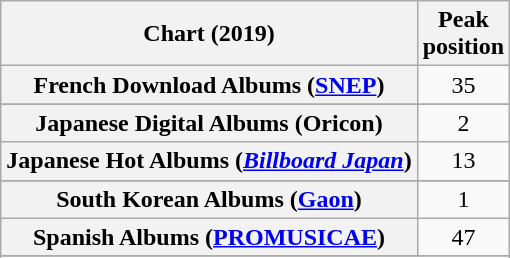<table class="wikitable sortable plainrowheaders" style="text-align:center">
<tr>
<th scope="col">Chart (2019)</th>
<th scope="col">Peak<br>position</th>
</tr>
<tr>
<th scope="row">French Download Albums (<a href='#'>SNEP</a>)</th>
<td>35</td>
</tr>
<tr>
</tr>
<tr>
<th scope="row">Japanese Digital Albums (Oricon)</th>
<td>2</td>
</tr>
<tr>
<th scope="row">Japanese Hot Albums (<em><a href='#'>Billboard Japan</a></em>)</th>
<td>13</td>
</tr>
<tr>
</tr>
<tr>
<th scope="row">South Korean Albums (<a href='#'>Gaon</a>)</th>
<td>1</td>
</tr>
<tr>
<th scope="row">Spanish Albums (<a href='#'>PROMUSICAE</a>)</th>
<td>47</td>
</tr>
<tr>
</tr>
<tr>
</tr>
<tr>
</tr>
<tr>
</tr>
</table>
